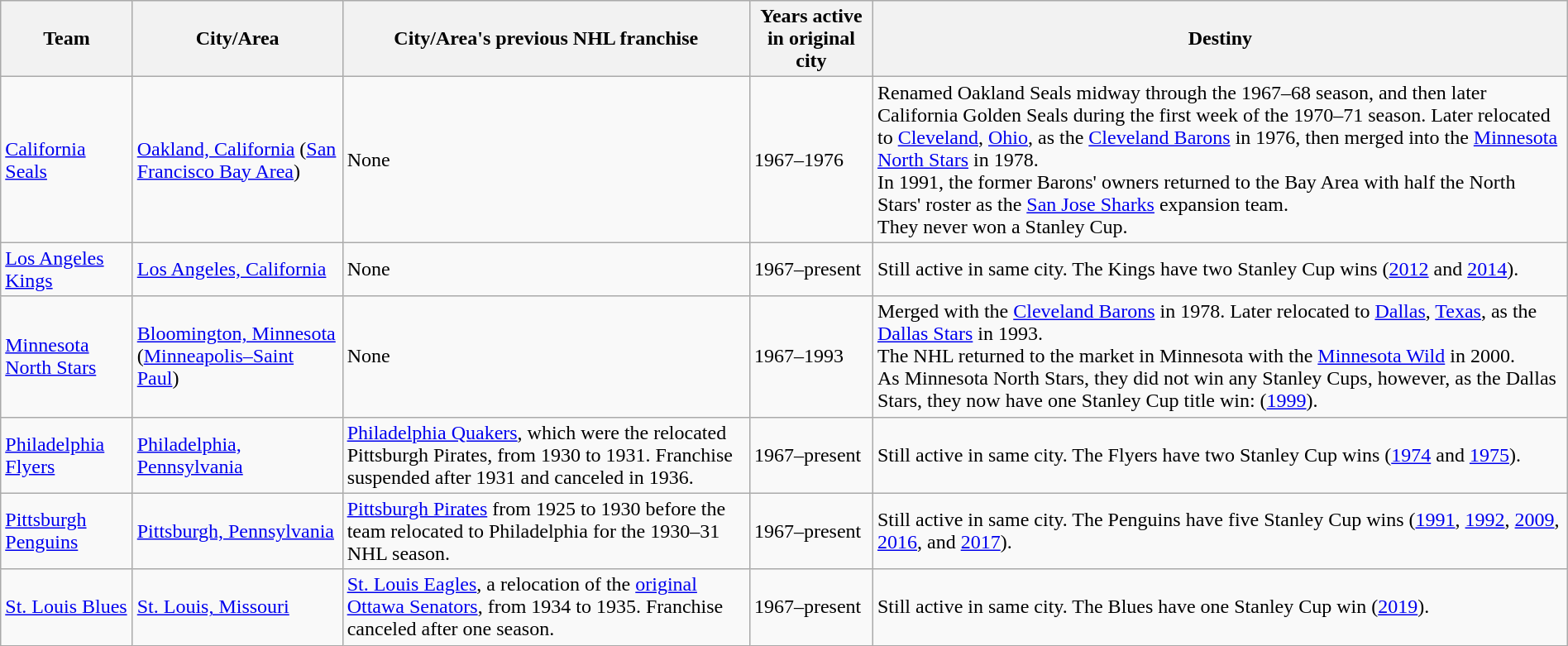<table class="wikitable" style="width:100%; text-align:left">
<tr>
<th>Team</th>
<th>City/Area</th>
<th>City/Area's previous NHL franchise</th>
<th>Years active in original city</th>
<th>Destiny</th>
</tr>
<tr>
<td><a href='#'>California Seals</a></td>
<td><a href='#'>Oakland, California</a> (<a href='#'>San Francisco Bay Area</a>)</td>
<td>None</td>
<td>1967–1976</td>
<td>Renamed Oakland Seals midway through the 1967–68 season, and then later California Golden Seals during the first week of the 1970–71 season. Later relocated to <a href='#'>Cleveland</a>, <a href='#'>Ohio</a>, as the <a href='#'>Cleveland Barons</a> in 1976, then merged into the <a href='#'>Minnesota North Stars</a> in 1978.<br>In 1991, the former Barons' owners returned to the Bay Area with half the North Stars' roster as the <a href='#'>San Jose Sharks</a> expansion team.<br>They never won a Stanley Cup.</td>
</tr>
<tr>
<td><a href='#'>Los Angeles Kings</a></td>
<td><a href='#'>Los Angeles, California</a></td>
<td>None</td>
<td>1967–present</td>
<td>Still active in same city. The Kings have two Stanley Cup wins (<a href='#'>2012</a> and <a href='#'>2014</a>).</td>
</tr>
<tr>
<td><a href='#'>Minnesota North Stars</a></td>
<td><a href='#'>Bloomington, Minnesota</a> (<a href='#'>Minneapolis–Saint Paul</a>)</td>
<td>None</td>
<td>1967–1993</td>
<td>Merged with the <a href='#'>Cleveland Barons</a> in 1978. Later relocated to <a href='#'>Dallas</a>, <a href='#'>Texas</a>, as the <a href='#'>Dallas Stars</a> in 1993.<br>The NHL returned to the market in Minnesota with the <a href='#'>Minnesota Wild</a> in 2000.<br>As Minnesota North Stars, they did not win any Stanley Cups, however, as the Dallas Stars, they now have one Stanley Cup title win: (<a href='#'>1999</a>).</td>
</tr>
<tr>
<td><a href='#'>Philadelphia Flyers</a></td>
<td><a href='#'>Philadelphia, Pennsylvania</a></td>
<td><a href='#'>Philadelphia Quakers</a>, which were the relocated Pittsburgh Pirates, from 1930 to 1931. Franchise suspended after 1931 and canceled in 1936.</td>
<td>1967–present</td>
<td>Still active in same city. The Flyers have two Stanley Cup wins (<a href='#'>1974</a> and <a href='#'>1975</a>).</td>
</tr>
<tr>
<td><a href='#'>Pittsburgh Penguins</a></td>
<td><a href='#'>Pittsburgh, Pennsylvania</a></td>
<td><a href='#'>Pittsburgh Pirates</a> from 1925 to 1930 before the team relocated to Philadelphia for the 1930–31 NHL season.</td>
<td>1967–present</td>
<td>Still active in same city. The Penguins have five Stanley Cup wins (<a href='#'>1991</a>, <a href='#'>1992</a>, <a href='#'>2009</a>, <a href='#'>2016</a>, and <a href='#'>2017</a>).</td>
</tr>
<tr>
<td><a href='#'>St. Louis Blues</a></td>
<td><a href='#'>St. Louis, Missouri</a></td>
<td><a href='#'>St. Louis Eagles</a>, a relocation of the <a href='#'>original Ottawa Senators</a>, from 1934 to 1935. Franchise canceled after one season.</td>
<td>1967–present</td>
<td>Still active in same city. The Blues have one Stanley Cup win (<a href='#'>2019</a>).</td>
</tr>
</table>
